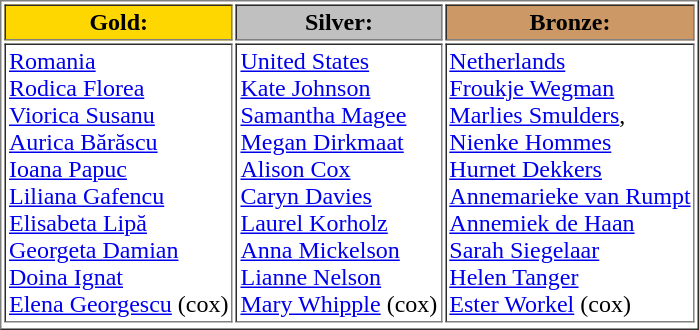<table border="1" Cellpadding="2">
<tr>
<td style="text-align:center;background-color:gold;"><strong>Gold:</strong></td>
<td style="text-align:center;background-color:silver;"><strong>Silver:</strong></td>
<td style="text-align:center;background-color:#CC9966;"><strong>Bronze:</strong></td>
</tr>
<tr>
<td> <a href='#'>Romania</a><br> <a href='#'>Rodica Florea</a> <br><a href='#'>Viorica Susanu</a><br><a href='#'>Aurica Bărăscu</a><br> <a href='#'>Ioana Papuc</a><br><a href='#'>Liliana Gafencu</a><br><a href='#'>Elisabeta Lipă</a><br><a href='#'>Georgeta Damian</a><br><a href='#'>Doina Ignat</a><br><a href='#'>Elena Georgescu</a> (cox)</td>
<td> <a href='#'>United States</a><br><a href='#'>Kate Johnson</a><br><a href='#'>Samantha Magee</a><br><a href='#'>Megan Dirkmaat</a><br><a href='#'>Alison Cox</a><br><a href='#'>Caryn Davies</a><br><a href='#'>Laurel Korholz</a><br><a href='#'>Anna Mickelson</a><br><a href='#'>Lianne Nelson</a><br><a href='#'>Mary Whipple</a> (cox)</td>
<td> <a href='#'>Netherlands</a><br><a href='#'>Froukje Wegman</a><br><a href='#'>Marlies Smulders</a>,<br><a href='#'>Nienke Hommes</a><br><a href='#'>Hurnet Dekkers</a><br><a href='#'>Annemarieke van Rumpt</a><br><a href='#'>Annemiek de Haan</a><br><a href='#'>Sarah Siegelaar</a><br><a href='#'>Helen Tanger</a><br><a href='#'>Ester Workel</a> (cox)</td>
</tr>
<tr>
</tr>
</table>
